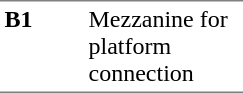<table border=0 cellspacing=0 cellpadding=3>
<tr>
<td style="border-bottom:solid 1px gray;border-top:solid 1px gray;" width=50 valign=top><strong>B1</strong></td>
<td style="border-top:solid 1px gray;border-bottom:solid 1px gray;" width=100 valign=top>Mezzanine for platform connection</td>
</tr>
</table>
